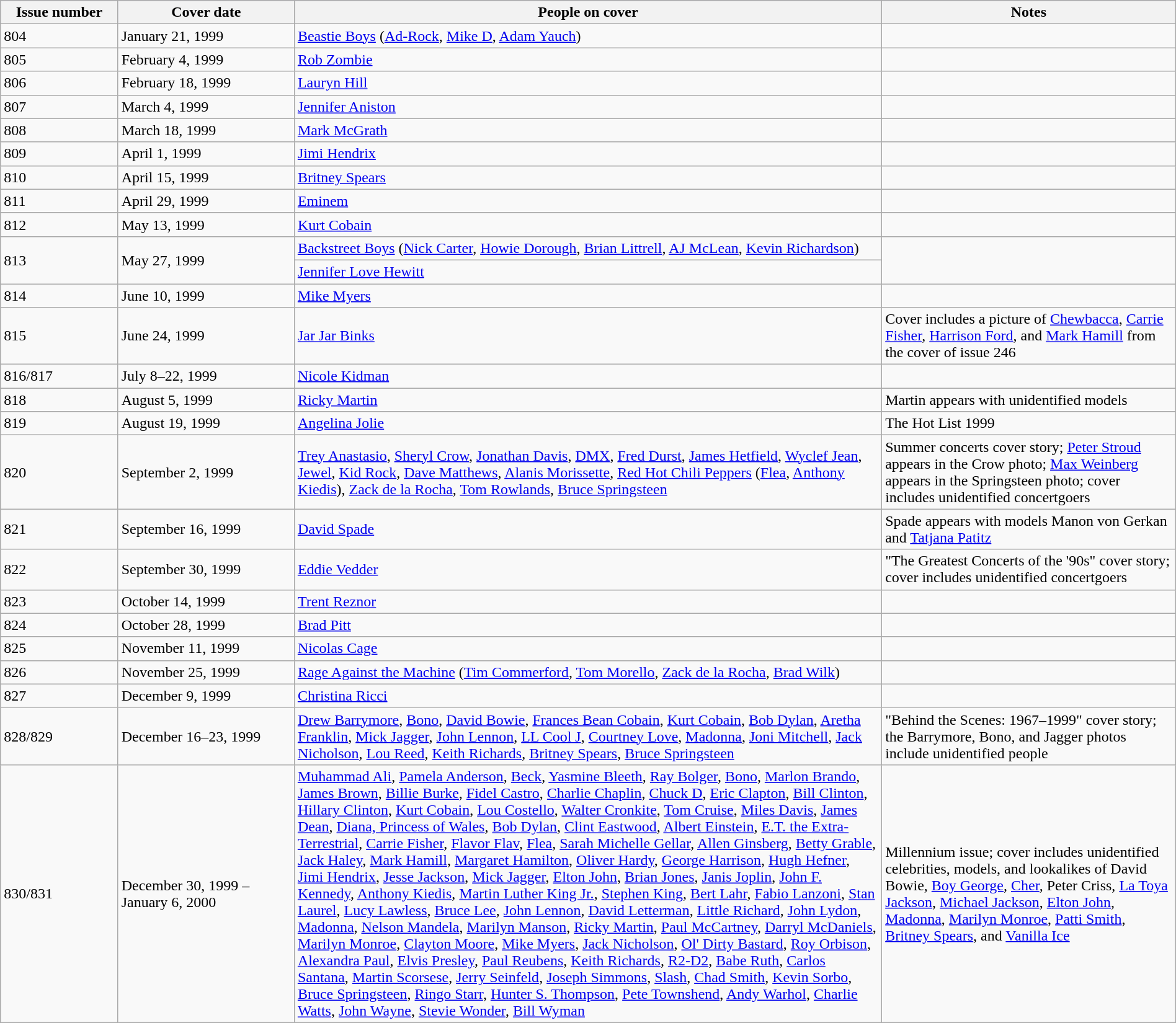<table class="wikitable sortable" style="margin:auto;width:100%;">
<tr style="background:#ccf;">
<th style="width:10%;">Issue number</th>
<th style="width:15%;">Cover date</th>
<th style="width:50%;">People on cover</th>
<th style="width:25%;">Notes</th>
</tr>
<tr>
<td>804</td>
<td>January 21, 1999</td>
<td><a href='#'>Beastie Boys</a> (<a href='#'>Ad-Rock</a>, <a href='#'>Mike D</a>, <a href='#'>Adam Yauch</a>)</td>
<td></td>
</tr>
<tr>
<td>805</td>
<td>February 4, 1999</td>
<td><a href='#'>Rob Zombie</a></td>
<td></td>
</tr>
<tr>
<td>806</td>
<td>February 18, 1999</td>
<td><a href='#'>Lauryn Hill</a></td>
<td></td>
</tr>
<tr>
<td>807</td>
<td>March 4, 1999</td>
<td><a href='#'>Jennifer Aniston</a></td>
<td></td>
</tr>
<tr>
<td>808</td>
<td>March 18, 1999</td>
<td><a href='#'>Mark McGrath</a></td>
<td></td>
</tr>
<tr>
<td>809</td>
<td>April 1, 1999</td>
<td><a href='#'>Jimi Hendrix</a></td>
<td></td>
</tr>
<tr>
<td>810</td>
<td>April 15, 1999</td>
<td><a href='#'>Britney Spears</a></td>
<td></td>
</tr>
<tr>
<td>811</td>
<td>April 29, 1999</td>
<td><a href='#'>Eminem</a></td>
<td></td>
</tr>
<tr>
<td>812</td>
<td>May 13, 1999</td>
<td><a href='#'>Kurt Cobain</a></td>
<td></td>
</tr>
<tr>
<td rowspan="2">813</td>
<td rowspan="2">May 27, 1999</td>
<td><a href='#'>Backstreet Boys</a> (<a href='#'>Nick Carter</a>, <a href='#'>Howie Dorough</a>, <a href='#'>Brian Littrell</a>, <a href='#'>AJ McLean</a>, <a href='#'>Kevin Richardson</a>)</td>
<td rowspan="2"></td>
</tr>
<tr>
<td><a href='#'>Jennifer Love Hewitt</a></td>
</tr>
<tr>
<td>814</td>
<td>June 10, 1999</td>
<td><a href='#'>Mike Myers</a></td>
<td></td>
</tr>
<tr>
<td>815</td>
<td>June 24, 1999</td>
<td><a href='#'>Jar Jar Binks</a></td>
<td>Cover includes a picture of <a href='#'>Chewbacca</a>, <a href='#'>Carrie Fisher</a>, <a href='#'>Harrison Ford</a>, and <a href='#'>Mark Hamill</a> from the cover of issue 246</td>
</tr>
<tr>
<td>816/817</td>
<td>July 8–22, 1999</td>
<td><a href='#'>Nicole Kidman</a></td>
<td></td>
</tr>
<tr>
<td>818</td>
<td>August 5, 1999</td>
<td><a href='#'>Ricky Martin</a></td>
<td>Martin appears with unidentified models</td>
</tr>
<tr>
<td>819</td>
<td>August 19, 1999</td>
<td><a href='#'>Angelina Jolie</a></td>
<td>The Hot List 1999</td>
</tr>
<tr>
<td>820</td>
<td>September 2, 1999</td>
<td><a href='#'>Trey Anastasio</a>, <a href='#'>Sheryl Crow</a>, <a href='#'>Jonathan Davis</a>, <a href='#'>DMX</a>, <a href='#'>Fred Durst</a>, <a href='#'>James Hetfield</a>, <a href='#'>Wyclef Jean</a>, <a href='#'>Jewel</a>, <a href='#'>Kid Rock</a>, <a href='#'>Dave Matthews</a>, <a href='#'>Alanis Morissette</a>, <a href='#'>Red Hot Chili Peppers</a> (<a href='#'>Flea</a>, <a href='#'>Anthony Kiedis</a>), <a href='#'>Zack de la Rocha</a>, <a href='#'>Tom Rowlands</a>, <a href='#'>Bruce Springsteen</a></td>
<td>Summer concerts cover story; <a href='#'>Peter Stroud</a> appears in the Crow photo; <a href='#'>Max Weinberg</a> appears in the Springsteen photo; cover includes unidentified concertgoers</td>
</tr>
<tr>
<td>821</td>
<td>September 16, 1999</td>
<td><a href='#'>David Spade</a></td>
<td>Spade appears with models Manon von Gerkan and <a href='#'>Tatjana Patitz</a></td>
</tr>
<tr>
<td>822</td>
<td>September 30, 1999</td>
<td><a href='#'>Eddie Vedder</a></td>
<td>"The Greatest Concerts of the '90s" cover story; cover includes unidentified concertgoers</td>
</tr>
<tr>
<td>823</td>
<td>October 14, 1999</td>
<td><a href='#'>Trent Reznor</a></td>
<td></td>
</tr>
<tr>
<td>824</td>
<td>October 28, 1999</td>
<td><a href='#'>Brad Pitt</a></td>
<td></td>
</tr>
<tr>
<td>825</td>
<td>November 11, 1999</td>
<td><a href='#'>Nicolas Cage</a></td>
<td></td>
</tr>
<tr>
<td>826</td>
<td>November 25, 1999</td>
<td><a href='#'>Rage Against the Machine</a> (<a href='#'>Tim Commerford</a>, <a href='#'>Tom Morello</a>, <a href='#'>Zack de la Rocha</a>, <a href='#'>Brad Wilk</a>)</td>
<td></td>
</tr>
<tr>
<td>827</td>
<td>December 9, 1999</td>
<td><a href='#'>Christina Ricci</a></td>
<td></td>
</tr>
<tr>
<td>828/829</td>
<td>December 16–23, 1999</td>
<td><a href='#'>Drew Barrymore</a>, <a href='#'>Bono</a>, <a href='#'>David Bowie</a>, <a href='#'>Frances Bean Cobain</a>, <a href='#'>Kurt Cobain</a>, <a href='#'>Bob Dylan</a>, <a href='#'>Aretha Franklin</a>, <a href='#'>Mick Jagger</a>, <a href='#'>John Lennon</a>, <a href='#'>LL Cool J</a>, <a href='#'>Courtney Love</a>, <a href='#'>Madonna</a>, <a href='#'>Joni Mitchell</a>, <a href='#'>Jack Nicholson</a>, <a href='#'>Lou Reed</a>, <a href='#'>Keith Richards</a>, <a href='#'>Britney Spears</a>, <a href='#'>Bruce Springsteen</a></td>
<td>"Behind the Scenes: 1967–1999" cover story; the Barrymore, Bono, and Jagger photos include unidentified people</td>
</tr>
<tr>
<td>830/831</td>
<td>December 30, 1999 – January 6, 2000</td>
<td><a href='#'>Muhammad Ali</a>, <a href='#'>Pamela Anderson</a>, <a href='#'>Beck</a>, <a href='#'>Yasmine Bleeth</a>, <a href='#'>Ray Bolger</a>, <a href='#'>Bono</a>, <a href='#'>Marlon Brando</a>, <a href='#'>James Brown</a>, <a href='#'>Billie Burke</a>, <a href='#'>Fidel Castro</a>, <a href='#'>Charlie Chaplin</a>, <a href='#'>Chuck D</a>, <a href='#'>Eric Clapton</a>, <a href='#'>Bill Clinton</a>, <a href='#'>Hillary Clinton</a>, <a href='#'>Kurt Cobain</a>, <a href='#'>Lou Costello</a>, <a href='#'>Walter Cronkite</a>, <a href='#'>Tom Cruise</a>, <a href='#'>Miles Davis</a>, <a href='#'>James Dean</a>, <a href='#'>Diana, Princess of Wales</a>, <a href='#'>Bob Dylan</a>, <a href='#'>Clint Eastwood</a>, <a href='#'>Albert Einstein</a>, <a href='#'>E.T. the Extra-Terrestrial</a>, <a href='#'>Carrie Fisher</a>, <a href='#'>Flavor Flav</a>, <a href='#'>Flea</a>, <a href='#'>Sarah Michelle Gellar</a>, <a href='#'>Allen Ginsberg</a>, <a href='#'>Betty Grable</a>, <a href='#'>Jack Haley</a>, <a href='#'>Mark Hamill</a>, <a href='#'>Margaret Hamilton</a>, <a href='#'>Oliver Hardy</a>, <a href='#'>George Harrison</a>, <a href='#'>Hugh Hefner</a>, <a href='#'>Jimi Hendrix</a>, <a href='#'>Jesse Jackson</a>, <a href='#'>Mick Jagger</a>, <a href='#'>Elton John</a>, <a href='#'>Brian Jones</a>, <a href='#'>Janis Joplin</a>, <a href='#'>John F. Kennedy</a>, <a href='#'>Anthony Kiedis</a>, <a href='#'>Martin Luther King Jr.</a>, <a href='#'>Stephen King</a>, <a href='#'>Bert Lahr</a>, <a href='#'>Fabio Lanzoni</a>, <a href='#'>Stan Laurel</a>, <a href='#'>Lucy Lawless</a>, <a href='#'>Bruce Lee</a>, <a href='#'>John Lennon</a>, <a href='#'>David Letterman</a>, <a href='#'>Little Richard</a>, <a href='#'>John Lydon</a>, <a href='#'>Madonna</a>, <a href='#'>Nelson Mandela</a>, <a href='#'>Marilyn Manson</a>, <a href='#'>Ricky Martin</a>, <a href='#'>Paul McCartney</a>, <a href='#'>Darryl McDaniels</a>, <a href='#'>Marilyn Monroe</a>, <a href='#'>Clayton Moore</a>, <a href='#'>Mike Myers</a>, <a href='#'>Jack Nicholson</a>, <a href='#'>Ol' Dirty Bastard</a>, <a href='#'>Roy Orbison</a>, <a href='#'>Alexandra Paul</a>, <a href='#'>Elvis Presley</a>, <a href='#'>Paul Reubens</a>, <a href='#'>Keith Richards</a>, <a href='#'>R2-D2</a>, <a href='#'>Babe Ruth</a>, <a href='#'>Carlos Santana</a>, <a href='#'>Martin Scorsese</a>, <a href='#'>Jerry Seinfeld</a>, <a href='#'>Joseph Simmons</a>, <a href='#'>Slash</a>, <a href='#'>Chad Smith</a>, <a href='#'>Kevin Sorbo</a>, <a href='#'>Bruce Springsteen</a>, <a href='#'>Ringo Starr</a>, <a href='#'>Hunter S. Thompson</a>, <a href='#'>Pete Townshend</a>, <a href='#'>Andy Warhol</a>, <a href='#'>Charlie Watts</a>, <a href='#'>John Wayne</a>, <a href='#'>Stevie Wonder</a>, <a href='#'>Bill Wyman</a></td>
<td>Millennium issue; cover includes unidentified celebrities, models, and lookalikes of David Bowie, <a href='#'>Boy George</a>, <a href='#'>Cher</a>, Peter Criss, <a href='#'>La Toya Jackson</a>, <a href='#'>Michael Jackson</a>, <a href='#'>Elton John</a>, <a href='#'>Madonna</a>, <a href='#'>Marilyn Monroe</a>, <a href='#'>Patti Smith</a>, <a href='#'>Britney Spears</a>, and <a href='#'>Vanilla Ice</a></td>
</tr>
</table>
